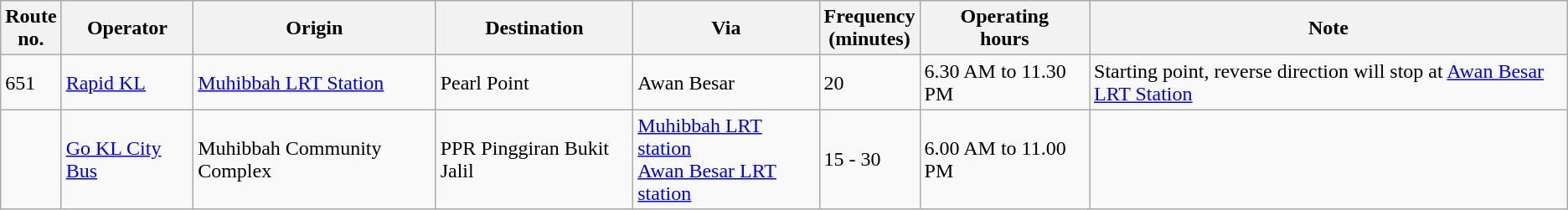<table class="wikitable">
<tr>
<th>Route<br>no.</th>
<th>Operator</th>
<th>Origin</th>
<th>Destination</th>
<th>Via</th>
<th>Frequency<br>(minutes)</th>
<th>Operating<br>hours</th>
<th>Note</th>
</tr>
<tr>
<td>651</td>
<td><a href='#'>Rapid KL</a></td>
<td><a href='#'>Muhibbah LRT Station</a></td>
<td>Pearl Point</td>
<td>Awan Besar</td>
<td>20</td>
<td>6.30 AM to 11.30 PM</td>
<td>Starting point, reverse direction will stop at <a href='#'>Awan Besar LRT Station</a></td>
</tr>
<tr>
<td></td>
<td><a href='#'>Go KL City Bus</a></td>
<td>Muhibbah Community Complex</td>
<td>PPR Pinggiran Bukit Jalil</td>
<td><a href='#'>Muhibbah LRT station</a><br><a href='#'>Awan Besar LRT station</a></td>
<td>15 - 30</td>
<td>6.00 AM to 11.00 PM</td>
<td></td>
</tr>
</table>
